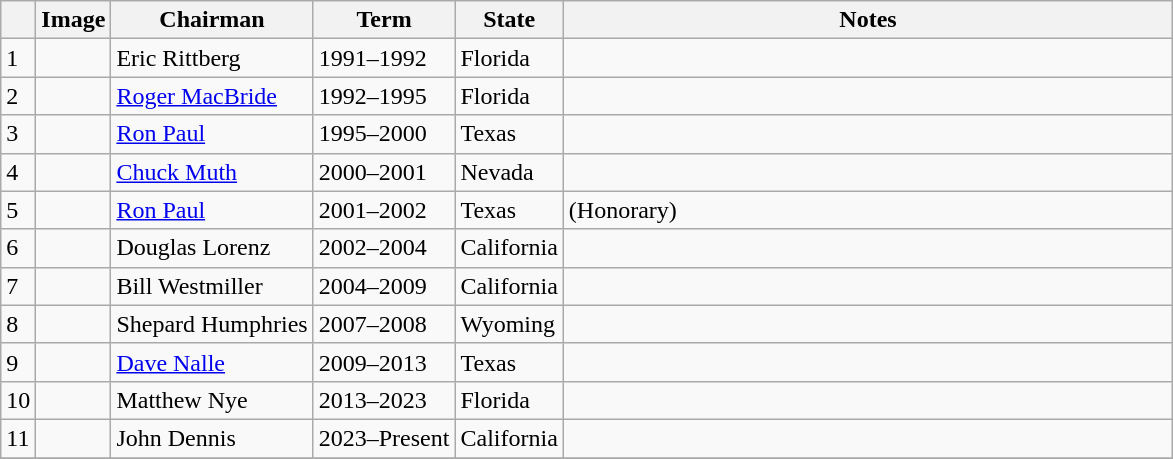<table class="wikitable">
<tr>
<th></th>
<th>Image</th>
<th>Chairman</th>
<th>Term</th>
<th>State</th>
<th col width="52%">Notes</th>
</tr>
<tr>
<td>1</td>
<td></td>
<td>Eric Rittberg</td>
<td>1991–1992</td>
<td>Florida</td>
<td></td>
</tr>
<tr>
<td>2</td>
<td></td>
<td><a href='#'>Roger MacBride</a></td>
<td>1992–1995</td>
<td>Florida</td>
<td></td>
</tr>
<tr>
<td>3</td>
<td></td>
<td><a href='#'>Ron Paul</a></td>
<td>1995–2000</td>
<td>Texas</td>
<td></td>
</tr>
<tr>
<td>4</td>
<td></td>
<td><a href='#'>Chuck Muth</a></td>
<td>2000–2001</td>
<td>Nevada</td>
<td></td>
</tr>
<tr>
<td>5</td>
<td></td>
<td><a href='#'>Ron Paul</a></td>
<td>2001–2002</td>
<td>Texas</td>
<td>(Honorary)</td>
</tr>
<tr>
<td>6</td>
<td></td>
<td>Douglas Lorenz</td>
<td>2002–2004</td>
<td>California</td>
<td></td>
</tr>
<tr>
<td>7</td>
<td></td>
<td>Bill Westmiller</td>
<td>2004–2009</td>
<td>California</td>
<td></td>
</tr>
<tr>
<td>8</td>
<td></td>
<td>Shepard Humphries</td>
<td>2007–2008</td>
<td>Wyoming</td>
<td></td>
</tr>
<tr>
<td>9</td>
<td></td>
<td><a href='#'>Dave Nalle</a></td>
<td>2009–2013</td>
<td>Texas</td>
<td></td>
</tr>
<tr>
<td>10</td>
<td></td>
<td>Matthew Nye</td>
<td>2013–2023</td>
<td>Florida</td>
<td></td>
</tr>
<tr>
<td>11</td>
<td></td>
<td>John Dennis</td>
<td>2023–Present</td>
<td>California</td>
<td></td>
</tr>
<tr>
</tr>
</table>
